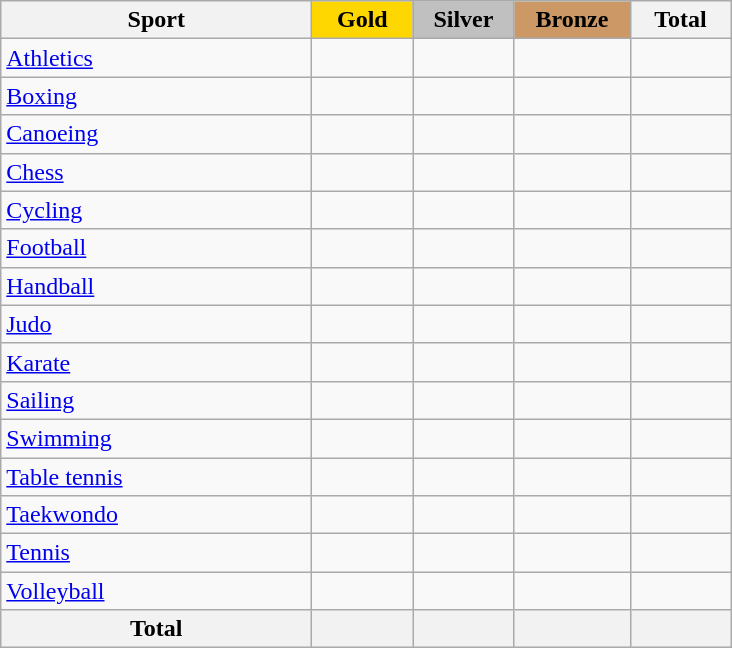<table class="wikitable sortable" style="text-align:center;">
<tr>
<th width=200>Sport</th>
<td bgcolor=gold width=60><strong>Gold</strong></td>
<td bgcolor=silver width=60><strong>Silver</strong></td>
<td bgcolor=#cc9966 width=70><strong>Bronze</strong></td>
<th width=60>Total</th>
</tr>
<tr>
<td align=left> <a href='#'>Athletics</a></td>
<td></td>
<td></td>
<td></td>
<td></td>
</tr>
<tr>
<td align=left> <a href='#'>Boxing</a></td>
<td></td>
<td></td>
<td></td>
<td></td>
</tr>
<tr>
<td align=left> <a href='#'>Canoeing</a></td>
<td></td>
<td></td>
<td></td>
<td></td>
</tr>
<tr>
<td align=left> <a href='#'>Chess</a></td>
<td></td>
<td></td>
<td></td>
<td></td>
</tr>
<tr>
<td align=left> <a href='#'>Cycling</a></td>
<td></td>
<td></td>
<td></td>
<td></td>
</tr>
<tr>
<td align=left> <a href='#'>Football</a></td>
<td></td>
<td></td>
<td></td>
<td></td>
</tr>
<tr>
<td align=left> <a href='#'>Handball</a></td>
<td></td>
<td></td>
<td></td>
<td></td>
</tr>
<tr>
<td align=left> <a href='#'>Judo</a></td>
<td></td>
<td></td>
<td></td>
<td></td>
</tr>
<tr>
<td align=left> <a href='#'>Karate</a></td>
<td></td>
<td></td>
<td></td>
<td></td>
</tr>
<tr>
<td align=left> <a href='#'>Sailing</a></td>
<td></td>
<td></td>
<td></td>
<td></td>
</tr>
<tr>
<td align=left> <a href='#'>Swimming</a></td>
<td></td>
<td></td>
<td></td>
<td></td>
</tr>
<tr>
<td align=left> <a href='#'>Table tennis</a></td>
<td></td>
<td></td>
<td></td>
<td></td>
</tr>
<tr>
<td align=left> <a href='#'>Taekwondo</a></td>
<td></td>
<td></td>
<td></td>
<td></td>
</tr>
<tr>
<td align=left> <a href='#'>Tennis</a></td>
<td></td>
<td></td>
<td></td>
<td></td>
</tr>
<tr>
<td align=left> <a href='#'>Volleyball</a></td>
<td></td>
<td></td>
<td></td>
<td></td>
</tr>
<tr>
<th>Total</th>
<th></th>
<th></th>
<th></th>
<th></th>
</tr>
</table>
